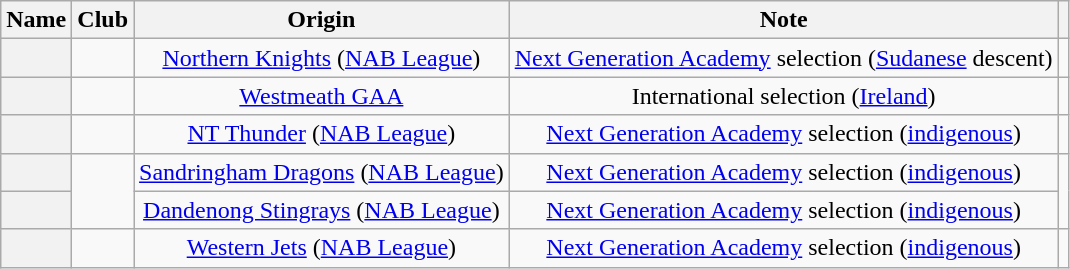<table class="wikitable sortable plainrowheaders" style="text-align:center;">
<tr>
<th scope="col">Name</th>
<th scope="col">Club</th>
<th scope="col">Origin</th>
<th scope="col">Note</th>
<th class="unsortable"></th>
</tr>
<tr>
<th scope="row"></th>
<td></td>
<td><a href='#'>Northern Knights</a> (<a href='#'>NAB League</a>)</td>
<td><a href='#'>Next Generation Academy</a> selection (<a href='#'>Sudanese</a> descent)</td>
<td></td>
</tr>
<tr>
<th scope="row"></th>
<td></td>
<td><a href='#'>Westmeath GAA</a></td>
<td>International selection (<a href='#'>Ireland</a>)</td>
<td></td>
</tr>
<tr>
<th scope="row"></th>
<td></td>
<td><a href='#'>NT Thunder</a> (<a href='#'>NAB League</a>)</td>
<td><a href='#'>Next Generation Academy</a> selection (<a href='#'>indigenous</a>)</td>
<td></td>
</tr>
<tr>
<th scope="row"></th>
<td rowspan=2></td>
<td><a href='#'>Sandringham Dragons</a> (<a href='#'>NAB League</a>)</td>
<td><a href='#'>Next Generation Academy</a> selection (<a href='#'>indigenous</a>)</td>
<td rowspan=2></td>
</tr>
<tr>
<th scope="row"></th>
<td><a href='#'>Dandenong Stingrays</a> (<a href='#'>NAB League</a>)</td>
<td><a href='#'>Next Generation Academy</a> selection (<a href='#'>indigenous</a>)</td>
</tr>
<tr>
<th scope="row"></th>
<td></td>
<td><a href='#'>Western Jets</a> (<a href='#'>NAB League</a>)</td>
<td><a href='#'>Next Generation Academy</a> selection (<a href='#'>indigenous</a>)</td>
<td></td>
</tr>
</table>
